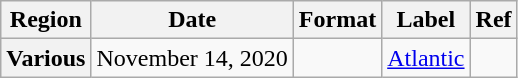<table class="wikitable plainrowheaders">
<tr>
<th scope="col">Region</th>
<th scope="col">Date</th>
<th scope="col">Format</th>
<th scope="col">Label</th>
<th scope="col">Ref</th>
</tr>
<tr>
<th scope="row">Various</th>
<td>November 14, 2020</td>
<td></td>
<td><a href='#'>Atlantic</a></td>
<td></td>
</tr>
</table>
